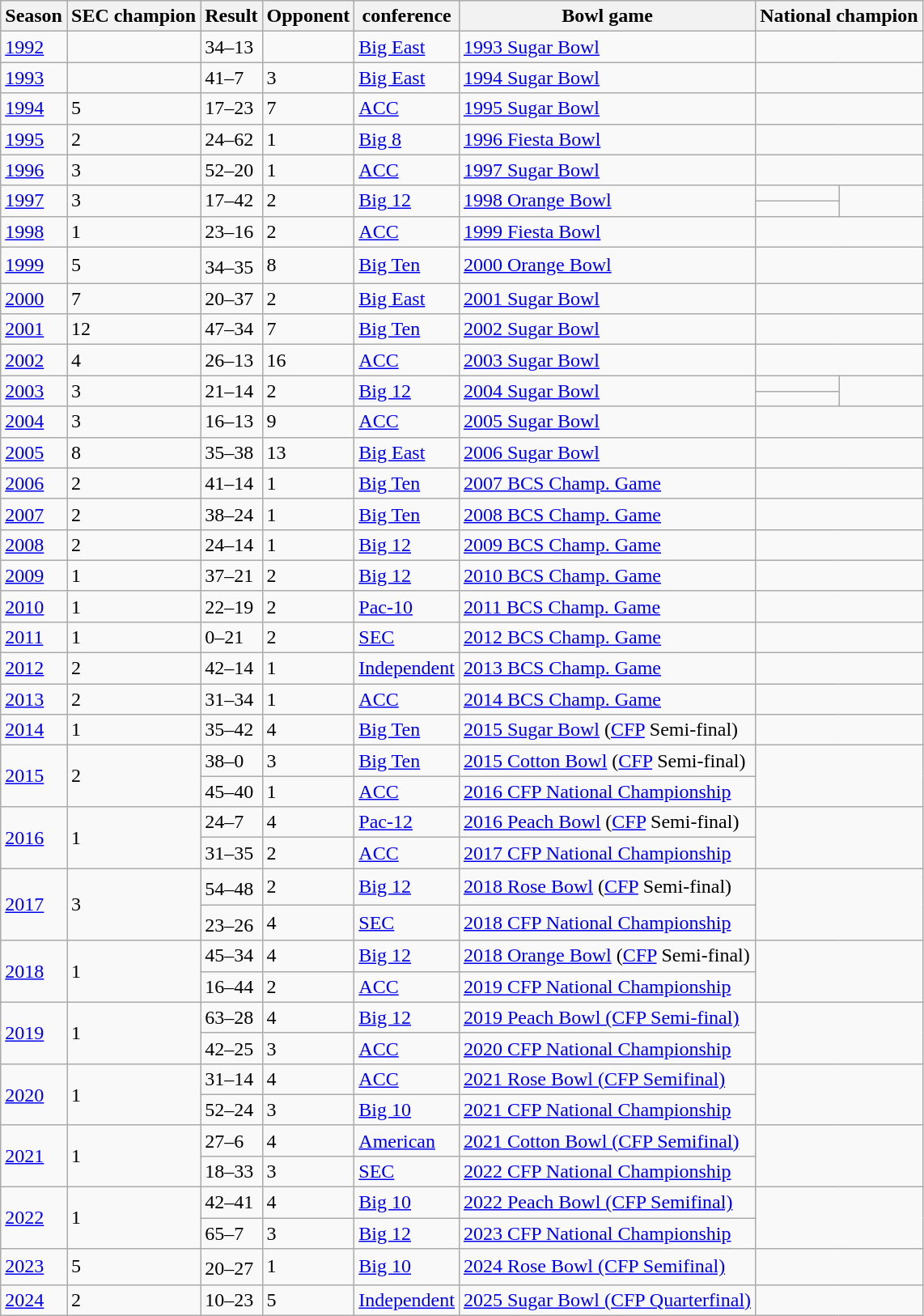<table class="wikitable">
<tr>
<th>Season</th>
<th>SEC champion</th>
<th>Result</th>
<th>Opponent</th>
<th> conference</th>
<th>Bowl game</th>
<th colspan="2">National champion</th>
</tr>
<tr>
<td><a href='#'>1992</a></td>
<td style=></td>
<td><strong></strong> 34–13</td>
<td style=> <a href='#'></a></td>
<td><a href='#'>Big East</a></td>
<td><a href='#'>1993 Sugar Bowl</a></td>
<td colspan="2" style=><strong><a href='#'></a></strong></td>
</tr>
<tr>
<td><a href='#'>1993</a></td>
<td style=> <a href='#'></a></td>
<td><strong></strong> 41–7</td>
<td style=> 3 <a href='#'></a></td>
<td><a href='#'>Big East</a></td>
<td><a href='#'>1994 Sugar Bowl</a></td>
<td colspan="2" style=><a href='#'></a></td>
</tr>
<tr>
<td><a href='#'>1994</a></td>
<td style=> 5 <a href='#'></a></td>
<td> 17–23</td>
<td style=> 7 <a href='#'></a></td>
<td><a href='#'>ACC</a></td>
<td><a href='#'>1995 Sugar Bowl</a></td>
<td colspan="2" style=><a href='#'></a></td>
</tr>
<tr>
<td><a href='#'>1995</a></td>
<td style=> 2 <a href='#'></a></td>
<td> 24–62</td>
<td style=> 1 <a href='#'></a></td>
<td><a href='#'>Big 8</a></td>
<td><a href='#'>1996 Fiesta Bowl</a></td>
<td colspan="2" style=><a href='#'></a></td>
</tr>
<tr>
<td><a href='#'>1996</a></td>
<td style=> 3 <a href='#'></a></td>
<td><strong></strong> 52–20</td>
<td style=> 1 <a href='#'></a></td>
<td><a href='#'>ACC</a></td>
<td><a href='#'>1997 Sugar Bowl</a></td>
<td colspan="2" style=><strong><a href='#'></a></strong></td>
</tr>
<tr>
<td rowspan="2"><a href='#'>1997</a></td>
<td rowspan="2" style=> 3 <a href='#'></a></td>
<td rowspan="2" > 17–42</td>
<td rowspan="2" style=> 2 <a href='#'></a></td>
<td rowspan="2"><a href='#'>Big 12</a></td>
<td rowspan="2"><a href='#'>1998 Orange Bowl</a></td>
<td style=><a href='#'></a></td>
<td rowspan="2"></td>
</tr>
<tr>
<td style=><a href='#'></a></td>
</tr>
<tr>
<td><a href='#'>1998</a></td>
<td style=> 1 <a href='#'></a></td>
<td><strong></strong> 23–16</td>
<td style=> 2 <a href='#'></a></td>
<td><a href='#'>ACC</a></td>
<td><a href='#'>1999 Fiesta Bowl</a></td>
<td colspan="2" style=><strong><a href='#'></a></strong></td>
</tr>
<tr>
<td><a href='#'>1999</a></td>
<td style=> 5 <a href='#'></a></td>
<td> 34–35 <sup></sup></td>
<td style=> 8 <a href='#'></a></td>
<td><a href='#'>Big Ten</a></td>
<td><a href='#'>2000 Orange Bowl</a></td>
<td colspan="2" style=><a href='#'></a></td>
</tr>
<tr>
<td><a href='#'>2000</a></td>
<td style=> 7 <a href='#'></a></td>
<td> 20–37</td>
<td style=> 2 <a href='#'></a></td>
<td><a href='#'>Big East</a></td>
<td><a href='#'>2001 Sugar Bowl</a></td>
<td colspan="2" style=><a href='#'></a></td>
</tr>
<tr>
<td><a href='#'>2001</a></td>
<td style=> 12 <a href='#'></a></td>
<td><strong></strong> 47–34</td>
<td style=> 7 <a href='#'></a></td>
<td><a href='#'>Big Ten</a></td>
<td><a href='#'>2002 Sugar Bowl</a></td>
<td colspan="2" style=><a href='#'></a></td>
</tr>
<tr>
<td><a href='#'>2002</a></td>
<td style=> 4 <a href='#'></a></td>
<td><strong></strong> 26–13</td>
<td style=> 16 <a href='#'></a></td>
<td><a href='#'>ACC</a></td>
<td><a href='#'>2003 Sugar Bowl</a></td>
<td colspan="2" style=><a href='#'></a></td>
</tr>
<tr>
<td rowspan="2"><a href='#'>2003</a></td>
<td rowspan="2" style=> 3 <a href='#'></a></td>
<td rowspan="2"><strong></strong> 21–14</td>
<td rowspan="2" style=> 2 <a href='#'></a></td>
<td rowspan="2"><a href='#'>Big 12</a></td>
<td rowspan="2"><a href='#'>2004 Sugar Bowl</a></td>
<td style=><strong><a href='#'></a></strong></td>
<td rowspan="2"></td>
</tr>
<tr>
<td style=><a href='#'></a></td>
</tr>
<tr>
<td><a href='#'>2004</a></td>
<td style=> 3 <a href='#'></a></td>
<td><strong></strong> 16–13</td>
<td style=> 9 <a href='#'></a></td>
<td><a href='#'>ACC</a></td>
<td><a href='#'>2005 Sugar Bowl</a></td>
<td colspan="2" style=><a href='#'></a></td>
</tr>
<tr>
<td><a href='#'>2005</a></td>
<td style=> 8 <a href='#'></a></td>
<td> 35–38</td>
<td style=> 13 <a href='#'></a></td>
<td><a href='#'>Big East</a></td>
<td><a href='#'>2006 Sugar Bowl</a></td>
<td colspan="2" style=><a href='#'></a></td>
</tr>
<tr>
<td><a href='#'>2006</a></td>
<td style=> 2 <a href='#'></a></td>
<td><strong></strong> 41–14</td>
<td style=> 1 <a href='#'></a></td>
<td><a href='#'>Big Ten</a></td>
<td><a href='#'>2007 BCS Champ. Game</a></td>
<td colspan="2" style=><strong><a href='#'></a></strong></td>
</tr>
<tr>
<td><a href='#'>2007</a></td>
<td style=> 2 <a href='#'></a></td>
<td><strong></strong> 38–24</td>
<td style=> 1 <a href='#'></a></td>
<td><a href='#'>Big Ten</a></td>
<td><a href='#'>2008 BCS Champ. Game</a></td>
<td colspan="2" style=><strong><a href='#'></a></strong></td>
</tr>
<tr>
<td><a href='#'>2008</a></td>
<td style=> 2 <a href='#'></a></td>
<td><strong></strong> 24–14</td>
<td style=> 1 <a href='#'></a></td>
<td><a href='#'>Big 12</a></td>
<td><a href='#'>2009 BCS Champ. Game</a></td>
<td colspan="2" style=><strong><a href='#'></a></strong></td>
</tr>
<tr>
<td><a href='#'>2009</a></td>
<td style=> 1 <a href='#'></a></td>
<td><strong></strong> 37–21</td>
<td style=> 2 <a href='#'></a></td>
<td><a href='#'>Big 12</a></td>
<td><a href='#'>2010 BCS Champ. Game</a></td>
<td colspan="2" style=><strong><a href='#'></a></strong></td>
</tr>
<tr>
<td><a href='#'>2010</a></td>
<td style=> 1 <a href='#'></a></td>
<td><strong></strong> 22–19</td>
<td style=> 2 <a href='#'></a></td>
<td><a href='#'>Pac-10</a></td>
<td><a href='#'>2011 BCS Champ. Game</a></td>
<td colspan="2" style=><strong><a href='#'></a></strong></td>
</tr>
<tr>
<td><a href='#'>2011</a></td>
<td style=> 1 <a href='#'></a></td>
<td> 0–21</td>
<td style=> 2 <a href='#'></a></td>
<td><a href='#'>SEC</a></td>
<td><a href='#'>2012 BCS Champ. Game</a></td>
<td colspan="2" style=><strong><a href='#'></a></strong></td>
</tr>
<tr>
<td><a href='#'>2012</a></td>
<td style=> 2 <a href='#'></a></td>
<td><strong></strong> 42–14</td>
<td style=> 1 <a href='#'></a></td>
<td><a href='#'>Independent</a></td>
<td><a href='#'>2013 BCS Champ. Game</a></td>
<td colspan="2" style=><strong><a href='#'></a></strong></td>
</tr>
<tr>
<td><a href='#'>2013</a></td>
<td style=> 2 <a href='#'></a></td>
<td> 31–34</td>
<td style=> 1 <a href='#'></a></td>
<td><a href='#'>ACC</a></td>
<td><a href='#'>2014 BCS Champ. Game</a></td>
<td colspan="2" style=><a href='#'></a></td>
</tr>
<tr>
<td><a href='#'>2014</a></td>
<td style=> 1 <a href='#'></a></td>
<td> 35–42</td>
<td style=> 4 <a href='#'></a></td>
<td><a href='#'>Big Ten</a></td>
<td><a href='#'>2015 Sugar Bowl</a> (<a href='#'>CFP</a> Semi-final)</td>
<td colspan="2" style=><a href='#'></a></td>
</tr>
<tr>
<td rowspan=2><a href='#'>2015</a></td>
<td rowspan=2 style=> 2 <a href='#'></a></td>
<td><strong></strong> 38–0</td>
<td style=> 3 <a href='#'></a></td>
<td><a href='#'>Big Ten</a></td>
<td><a href='#'>2015 Cotton Bowl</a> (<a href='#'>CFP</a> Semi-final)</td>
<td colspan="2" rowspan="2" style=><strong><a href='#'></a></strong></td>
</tr>
<tr>
<td><strong></strong> 45–40</td>
<td style=> 1 <a href='#'></a></td>
<td><a href='#'>ACC</a></td>
<td><a href='#'>2016 CFP National Championship</a></td>
</tr>
<tr>
<td rowspan=2><a href='#'>2016</a></td>
<td rowspan=2 style=> 1 <a href='#'></a></td>
<td><strong></strong> 24–7</td>
<td style=> 4 <a href='#'></a></td>
<td><a href='#'>Pac-12</a></td>
<td><a href='#'>2016 Peach Bowl</a> (<a href='#'>CFP</a> Semi-final)</td>
<td colspan="2" rowspan="2" style=><a href='#'></a></td>
</tr>
<tr>
<td> 31–35</td>
<td style=> 2 <a href='#'></a></td>
<td><a href='#'>ACC</a></td>
<td><a href='#'>2017 CFP National Championship</a></td>
</tr>
<tr>
<td rowspan=2><a href='#'>2017</a></td>
<td rowspan=2 style=> 3 <a href='#'></a></td>
<td><strong></strong> 54–48 <sup></sup></td>
<td style=> 2 <a href='#'></a></td>
<td><a href='#'>Big 12</a></td>
<td><a href='#'>2018 Rose Bowl</a> (<a href='#'>CFP</a> Semi-final)</td>
<td colspan="2" rowspan="2" style=><strong><a href='#'></a></strong></td>
</tr>
<tr>
<td> 23–26 <sup></sup></td>
<td style=> 4 <a href='#'></a></td>
<td><a href='#'>SEC</a></td>
<td><a href='#'>2018 CFP National Championship</a></td>
</tr>
<tr>
<td rowspan=2><a href='#'>2018</a></td>
<td rowspan=2 style=> 1 <a href='#'></a></td>
<td><strong></strong> 45–34</td>
<td style=> 4 <a href='#'></a></td>
<td><a href='#'>Big 12</a></td>
<td><a href='#'>2018 Orange Bowl</a> (<a href='#'>CFP</a> Semi-final)</td>
<td colspan="2" rowspan="2" style=><a href='#'></a></td>
</tr>
<tr>
<td> 16–44</td>
<td style=> 2 <a href='#'></a></td>
<td><a href='#'>ACC</a></td>
<td><a href='#'>2019 CFP National Championship</a></td>
</tr>
<tr>
<td rowspan="2"><a href='#'>2019</a></td>
<td rowspan="2" style=> 1 <a href='#'></a></td>
<td><strong></strong> 63–28</td>
<td style=> 4 <a href='#'></a></td>
<td><a href='#'>Big 12</a></td>
<td><a href='#'>2019 Peach Bowl (CFP Semi-final)</a></td>
<td colspan="2" rowspan="2" style=><strong><a href='#'></a></strong></td>
</tr>
<tr>
<td><strong></strong> 42–25</td>
<td style=> 3 <a href='#'></a></td>
<td><a href='#'>ACC</a></td>
<td><a href='#'>2020 CFP National Championship</a></td>
</tr>
<tr>
<td rowspan="2"><a href='#'>2020</a></td>
<td rowspan="2" style=> 1 <a href='#'></a></td>
<td><strong></strong> 31–14</td>
<td style=> 4 <a href='#'></a></td>
<td><a href='#'>ACC</a></td>
<td><a href='#'>2021 Rose Bowl (CFP Semifinal)</a></td>
<td colspan="2" rowspan="2" style=><strong><a href='#'></a></strong></td>
</tr>
<tr>
<td><strong></strong> 52–24</td>
<td style=> 3 <a href='#'></a></td>
<td><a href='#'>Big 10</a></td>
<td><a href='#'>2021 CFP National Championship</a></td>
</tr>
<tr>
<td rowspan="2"><a href='#'>2021</a></td>
<td rowspan="2" style=> 1 <a href='#'></a></td>
<td><strong></strong> 27–6</td>
<td style=> 4 <a href='#'></a></td>
<td><a href='#'>American</a></td>
<td><a href='#'>2021 Cotton Bowl (CFP Semifinal)</a></td>
<td colspan="2" rowspan="2" style=><strong><a href='#'></a></strong></td>
</tr>
<tr>
<td> 18–33</td>
<td style=> 3 <a href='#'></a></td>
<td><a href='#'>SEC</a></td>
<td><a href='#'>2022 CFP National Championship</a></td>
</tr>
<tr>
<td rowspan="2"><a href='#'>2022</a></td>
<td rowspan="2" style=> 1 <a href='#'></a></td>
<td><strong></strong> 42–41</td>
<td style=> 4 <a href='#'></a></td>
<td><a href='#'>Big 10</a></td>
<td><a href='#'>2022 Peach Bowl (CFP Semifinal)</a></td>
<td colspan="2" rowspan="2" style=><strong><a href='#'></a></strong></td>
</tr>
<tr>
<td><strong></strong> 65–7</td>
<td style=> 3 <a href='#'></a></td>
<td><a href='#'>Big 12</a></td>
<td><a href='#'>2023 CFP National Championship</a></td>
</tr>
<tr>
<td><a href='#'>2023</a></td>
<td style=> 5 <a href='#'></a></td>
<td> 20–27 <sup></sup></td>
<td style=> 1 <a href='#'></a></td>
<td><a href='#'>Big 10</a></td>
<td><a href='#'>2024 Rose Bowl (CFP Semifinal)</a></td>
<td colspan="2" style=><a href='#'></a></td>
</tr>
<tr>
<td><a href='#'>2024</a></td>
<td style=> 2 <a href='#'></a></td>
<td> 10–23</td>
<td style=> 5 <a href='#'></a></td>
<td><a href='#'>Independent</a></td>
<td><a href='#'>2025 Sugar Bowl (CFP Quarterfinal)</a></td>
<td colspan="2" style=><a href='#'></a><br></td>
</tr>
</table>
